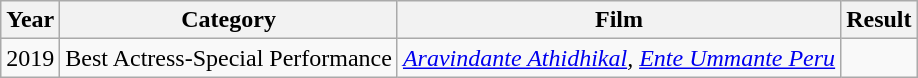<table class="wikitable">
<tr>
<th>Year</th>
<th>Category</th>
<th>Film</th>
<th>Result</th>
</tr>
<tr>
<td>2019</td>
<td>Best Actress-Special Performance</td>
<td><em><a href='#'>Aravindante Athidhikal</a>, <a href='#'>Ente Ummante Peru</a></em></td>
<td></td>
</tr>
</table>
